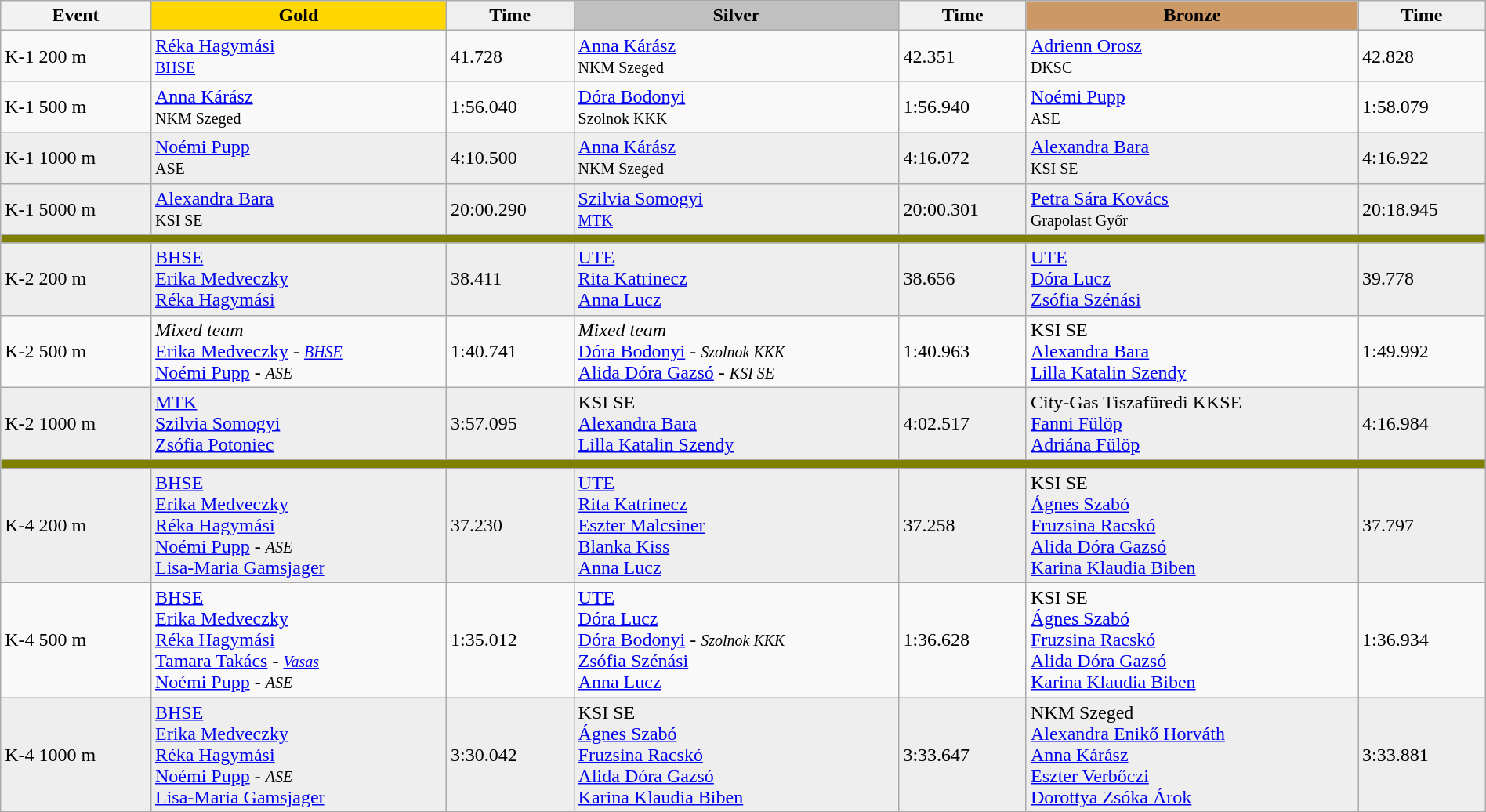<table class="wikitable" width=100%>
<tr>
<th>Event</th>
<td align=center bgcolor="gold"><strong>Gold</strong></td>
<td align=center bgcolor="EFEFEF"><strong>Time</strong></td>
<td align=center bgcolor="silver"><strong>Silver</strong></td>
<td align=center bgcolor="EFEFEF"><strong>Time</strong></td>
<td align=center bgcolor="CC9966"><strong>Bronze</strong></td>
<td align=center bgcolor="EFEFEF"><strong>Time</strong></td>
</tr>
<tr>
<td>K-1 200 m </td>
<td><a href='#'>Réka Hagymási</a><br><small> <a href='#'>BHSE</a></small></td>
<td>41.728</td>
<td><a href='#'>Anna Kárász</a><br><small> NKM Szeged</small></td>
<td>42.351</td>
<td><a href='#'>Adrienn Orosz</a><br><small> DKSC</small></td>
<td>42.828</td>
</tr>
<tr>
<td>K-1 500 m </td>
<td><a href='#'>Anna Kárász</a><br><small> NKM Szeged</small></td>
<td>1:56.040</td>
<td><a href='#'>Dóra Bodonyi</a><br><small> Szolnok KKK</small></td>
<td>1:56.940</td>
<td><a href='#'>Noémi Pupp</a><br><small> ASE</small></td>
<td>1:58.079</td>
</tr>
<tr style="background:#eee; width:100%;">
<td>K-1 1000 m</td>
<td><a href='#'>Noémi Pupp</a><br><small> ASE</small></td>
<td>4:10.500</td>
<td><a href='#'>Anna Kárász</a><br><small> NKM Szeged</small></td>
<td>4:16.072</td>
<td><a href='#'>Alexandra Bara</a><br><small> KSI SE</small></td>
<td>4:16.922</td>
</tr>
<tr style="background:#eee; width:100%;">
<td>K-1 5000 m</td>
<td><a href='#'>Alexandra Bara</a><br><small> KSI SE</small></td>
<td>20:00.290</td>
<td><a href='#'>Szilvia Somogyi</a><br><small> <a href='#'>MTK</a></small></td>
<td>20:00.301</td>
<td><a href='#'>Petra Sára Kovács</a><br><small> Grapolast Győr</small></td>
<td>20:18.945</td>
</tr>
<tr>
</tr>
<tr bgcolor=#808000>
<td colspan=7></td>
</tr>
<tr style="background:#eee; width:100%;">
<td>K-2 200 m</td>
<td> <a href='#'>BHSE</a><br><a href='#'>Erika Medveczky</a><br><a href='#'>Réka Hagymási</a></td>
<td>38.411</td>
<td> <a href='#'>UTE</a><br><a href='#'>Rita Katrinecz</a><br><a href='#'>Anna Lucz</a></td>
<td>38.656</td>
<td> <a href='#'>UTE</a><br><a href='#'>Dóra Lucz</a><br><a href='#'>Zsófia Szénási</a></td>
<td>39.778</td>
</tr>
<tr>
<td>K-2 500 m </td>
<td><em>Mixed team</em><br><a href='#'>Erika Medveczky</a> - <small><em><a href='#'>BHSE</a></em></small><br><a href='#'>Noémi Pupp</a> - <small><em>ASE</em></small></td>
<td>1:40.741</td>
<td><em>Mixed team</em><br><a href='#'>Dóra Bodonyi</a> - <small><em>Szolnok KKK</em></small><br><a href='#'>Alida Dóra Gazsó</a> - <small><em>KSI SE</em></small></td>
<td>1:40.963</td>
<td> KSI SE<br><a href='#'>Alexandra Bara</a><br><a href='#'>Lilla Katalin Szendy</a></td>
<td>1:49.992</td>
</tr>
<tr style="background:#eee; width:100%;">
<td>K-2 1000 m</td>
<td> <a href='#'>MTK</a><br><a href='#'>Szilvia Somogyi</a><br><a href='#'>Zsófia Potoniec</a></td>
<td>3:57.095</td>
<td> KSI SE<br><a href='#'>Alexandra Bara</a><br><a href='#'>Lilla Katalin Szendy</a></td>
<td>4:02.517</td>
<td> City-Gas Tiszafüredi KKSE<br><a href='#'>Fanni Fülöp</a><br><a href='#'>Adriána Fülöp</a></td>
<td>4:16.984</td>
</tr>
<tr>
</tr>
<tr bgcolor=#808000>
<td colspan=7></td>
</tr>
<tr style="background:#eee; width:100%;">
<td>K-4 200 m</td>
<td> <a href='#'>BHSE</a><br><a href='#'>Erika Medveczky</a><br><a href='#'>Réka Hagymási</a><br><a href='#'>Noémi Pupp</a> - <small><em>ASE</em></small><br><a href='#'>Lisa-Maria Gamsjager</a></td>
<td>37.230</td>
<td> <a href='#'>UTE</a><br><a href='#'>Rita Katrinecz</a><br><a href='#'>Eszter Malcsiner</a><br><a href='#'>Blanka Kiss</a><br><a href='#'>Anna Lucz</a></td>
<td>37.258</td>
<td> KSI SE<br><a href='#'>Ágnes Szabó</a><br><a href='#'>Fruzsina Racskó</a><br><a href='#'>Alida Dóra Gazsó</a><br><a href='#'>Karina Klaudia Biben</a></td>
<td>37.797</td>
</tr>
<tr>
<td>K-4 500 m </td>
<td> <a href='#'>BHSE</a><br><a href='#'>Erika Medveczky</a><br><a href='#'>Réka Hagymási</a><br><a href='#'>Tamara Takács</a> - <small><em><a href='#'>Vasas</a></em></small><br><a href='#'>Noémi Pupp</a> - <small><em>ASE</em></small></td>
<td>1:35.012</td>
<td> <a href='#'>UTE</a><br><a href='#'>Dóra Lucz</a><br><a href='#'>Dóra Bodonyi</a> - <small><em>Szolnok KKK</em></small><br><a href='#'>Zsófia Szénási</a><br><a href='#'>Anna Lucz</a></td>
<td>1:36.628</td>
<td> KSI SE<br><a href='#'>Ágnes Szabó</a><br><a href='#'>Fruzsina Racskó</a><br><a href='#'>Alida Dóra Gazsó</a><br><a href='#'>Karina Klaudia Biben</a></td>
<td>1:36.934</td>
</tr>
<tr style="background:#eee; width:100%;">
<td>K-4 1000 m</td>
<td> <a href='#'>BHSE</a><br><a href='#'>Erika Medveczky</a><br><a href='#'>Réka Hagymási</a><br><a href='#'>Noémi Pupp</a> - <small><em>ASE</em></small><br><a href='#'>Lisa-Maria Gamsjager</a></td>
<td>3:30.042</td>
<td> KSI SE<br><a href='#'>Ágnes Szabó</a><br><a href='#'>Fruzsina Racskó</a><br><a href='#'>Alida Dóra Gazsó</a><br><a href='#'>Karina Klaudia Biben</a></td>
<td>3:33.647</td>
<td> NKM Szeged<br><a href='#'>Alexandra Enikő Horváth</a><br><a href='#'>Anna Kárász</a><br><a href='#'>Eszter Verbőczi</a><br><a href='#'>Dorottya Zsóka Árok</a></td>
<td>3:33.881</td>
</tr>
</table>
